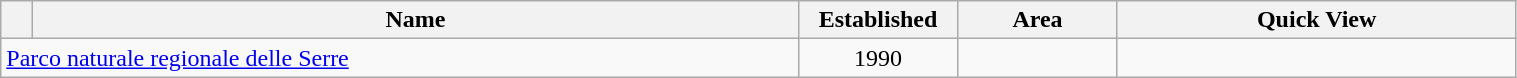<table class="wikitable sortable" border="1" width="80%">
<tr>
<th style="width:2%" class="unsortable"></th>
<th style="width:48%">Name</th>
<th style="width:10%">Established</th>
<th style="width:10%">Area</th>
<th style="width:25%" class="unsortable">Quick View</th>
</tr>
<tr>
<td colspan="2"><a href='#'>Parco naturale regionale delle Serre</a></td>
<td align="center">1990</td>
<td align="center"></td>
<td></td>
</tr>
</table>
